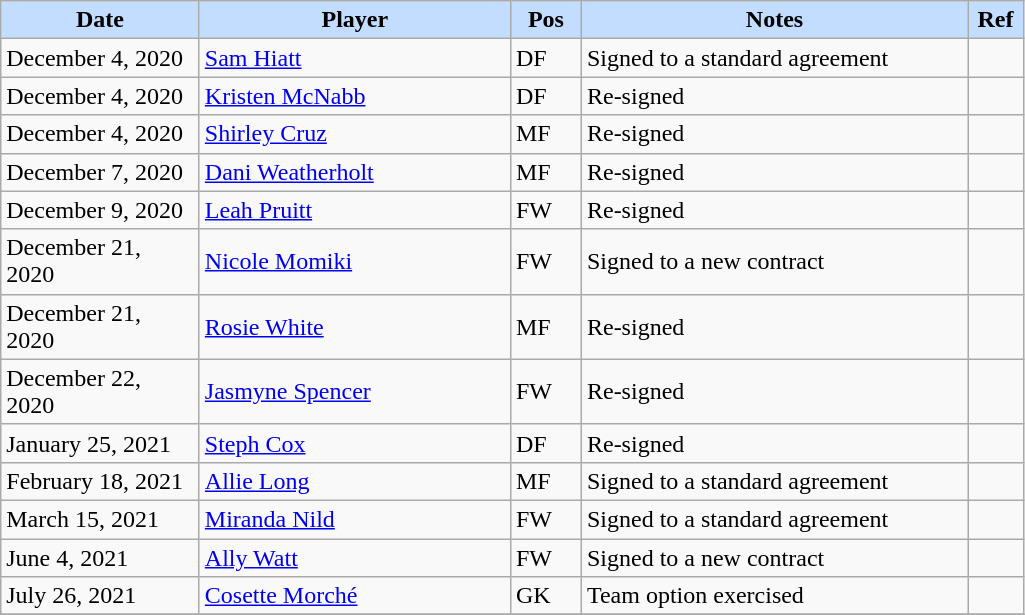<table class="wikitable" style="text-align:left;">
<tr>
<th style="background:#c2ddff; width:125px;">Date</th>
<th style="background:#c2ddff; width:200px;">Player</th>
<th style="background:#c2ddff; width:40px;">Pos</th>
<th style="background:#c2ddff; width:250px;">Notes</th>
<th style="background:#c2ddff; width:30px;">Ref</th>
</tr>
<tr>
<td>December 4, 2020</td>
<td> <a href='#'>Sam Hiatt</a></td>
<td>DF</td>
<td>Signed to a standard agreement</td>
<td></td>
</tr>
<tr>
<td>December 4, 2020</td>
<td> <a href='#'>Kristen McNabb</a></td>
<td>DF</td>
<td>Re-signed</td>
<td></td>
</tr>
<tr>
<td>December 4, 2020</td>
<td> <a href='#'>Shirley Cruz</a></td>
<td>MF</td>
<td>Re-signed</td>
<td></td>
</tr>
<tr>
<td>December 7, 2020</td>
<td> <a href='#'>Dani Weatherholt</a></td>
<td>MF</td>
<td>Re-signed</td>
<td></td>
</tr>
<tr>
<td>December 9, 2020</td>
<td> <a href='#'>Leah Pruitt</a></td>
<td>FW</td>
<td>Re-signed</td>
<td></td>
</tr>
<tr>
<td>December 21, 2020</td>
<td> <a href='#'>Nicole Momiki</a></td>
<td>FW</td>
<td>Signed to a new contract</td>
<td></td>
</tr>
<tr>
<td>December 21, 2020</td>
<td> <a href='#'>Rosie White</a></td>
<td>MF</td>
<td>Re-signed</td>
<td></td>
</tr>
<tr>
<td>December 22, 2020</td>
<td> <a href='#'>Jasmyne Spencer</a></td>
<td>FW</td>
<td>Re-signed</td>
<td></td>
</tr>
<tr>
<td>January 25, 2021</td>
<td> <a href='#'>Steph Cox</a></td>
<td>DF</td>
<td>Re-signed</td>
<td></td>
</tr>
<tr>
<td>February 18, 2021</td>
<td> <a href='#'>Allie Long</a></td>
<td>MF</td>
<td>Signed to a standard agreement</td>
<td></td>
</tr>
<tr>
<td>March 15, 2021</td>
<td> <a href='#'>Miranda Nild</a></td>
<td>FW</td>
<td>Signed to a standard agreement</td>
<td></td>
</tr>
<tr>
<td>June 4, 2021</td>
<td> <a href='#'>Ally Watt</a></td>
<td>FW</td>
<td>Signed to a new contract</td>
<td></td>
</tr>
<tr>
<td>July 26, 2021</td>
<td> <a href='#'>Cosette Morché</a></td>
<td>GK</td>
<td>Team option exercised</td>
<td></td>
</tr>
<tr>
</tr>
</table>
